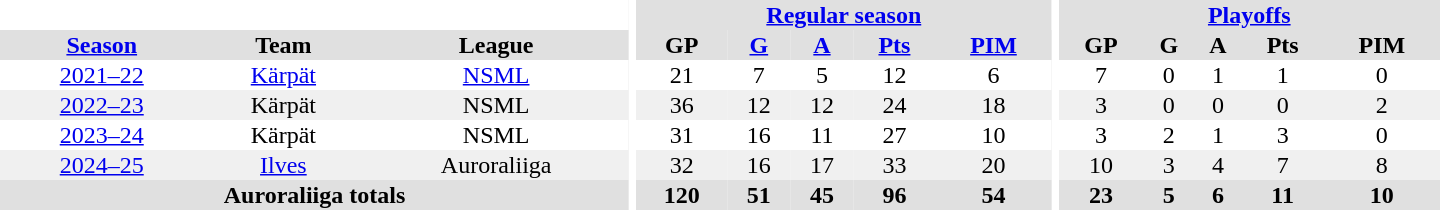<table border="0" cellpadding="1" cellspacing="0" style="text-align:center; width:60em">
<tr bgcolor="#e0e0e0">
<th colspan="3" bgcolor="#ffffff"></th>
<th rowspan="97" bgcolor="#ffffff"></th>
<th colspan="5"><a href='#'>Regular season</a></th>
<th rowspan="97" bgcolor="#ffffff"></th>
<th colspan="5"><a href='#'>Playoffs</a></th>
</tr>
<tr bgcolor="#e0e0e0">
<th><a href='#'>Season</a></th>
<th>Team</th>
<th>League</th>
<th>GP</th>
<th><a href='#'>G</a></th>
<th><a href='#'>A</a></th>
<th><a href='#'>Pts</a></th>
<th><a href='#'>PIM</a></th>
<th>GP</th>
<th>G</th>
<th>A</th>
<th>Pts</th>
<th>PIM</th>
</tr>
<tr>
<td><a href='#'>2021–22</a></td>
<td><a href='#'>Kärpät</a></td>
<td><a href='#'>NSML</a></td>
<td>21</td>
<td>7</td>
<td>5</td>
<td>12</td>
<td>6</td>
<td>7</td>
<td>0</td>
<td>1</td>
<td>1</td>
<td>0</td>
</tr>
<tr bgcolor="#f0f0f0">
<td><a href='#'>2022–23</a></td>
<td>Kärpät</td>
<td>NSML</td>
<td>36</td>
<td>12</td>
<td>12</td>
<td>24</td>
<td>18</td>
<td>3</td>
<td>0</td>
<td>0</td>
<td>0</td>
<td>2</td>
</tr>
<tr>
<td><a href='#'>2023–24</a></td>
<td>Kärpät</td>
<td>NSML</td>
<td>31</td>
<td>16</td>
<td>11</td>
<td>27</td>
<td>10</td>
<td>3</td>
<td>2</td>
<td>1</td>
<td>3</td>
<td>0</td>
</tr>
<tr bgcolor="#f0f0f0">
<td><a href='#'>2024–25</a></td>
<td><a href='#'>Ilves</a></td>
<td>Auroraliiga</td>
<td>32</td>
<td>16</td>
<td>17</td>
<td>33</td>
<td>20</td>
<td>10</td>
<td>3</td>
<td>4</td>
<td>7</td>
<td>8</td>
</tr>
<tr bgcolor="#e0e0e0">
<th colspan="3">Auroraliiga totals</th>
<th>120</th>
<th>51</th>
<th>45</th>
<th>96</th>
<th>54</th>
<th>23</th>
<th>5</th>
<th>6</th>
<th>11</th>
<th>10</th>
</tr>
</table>
